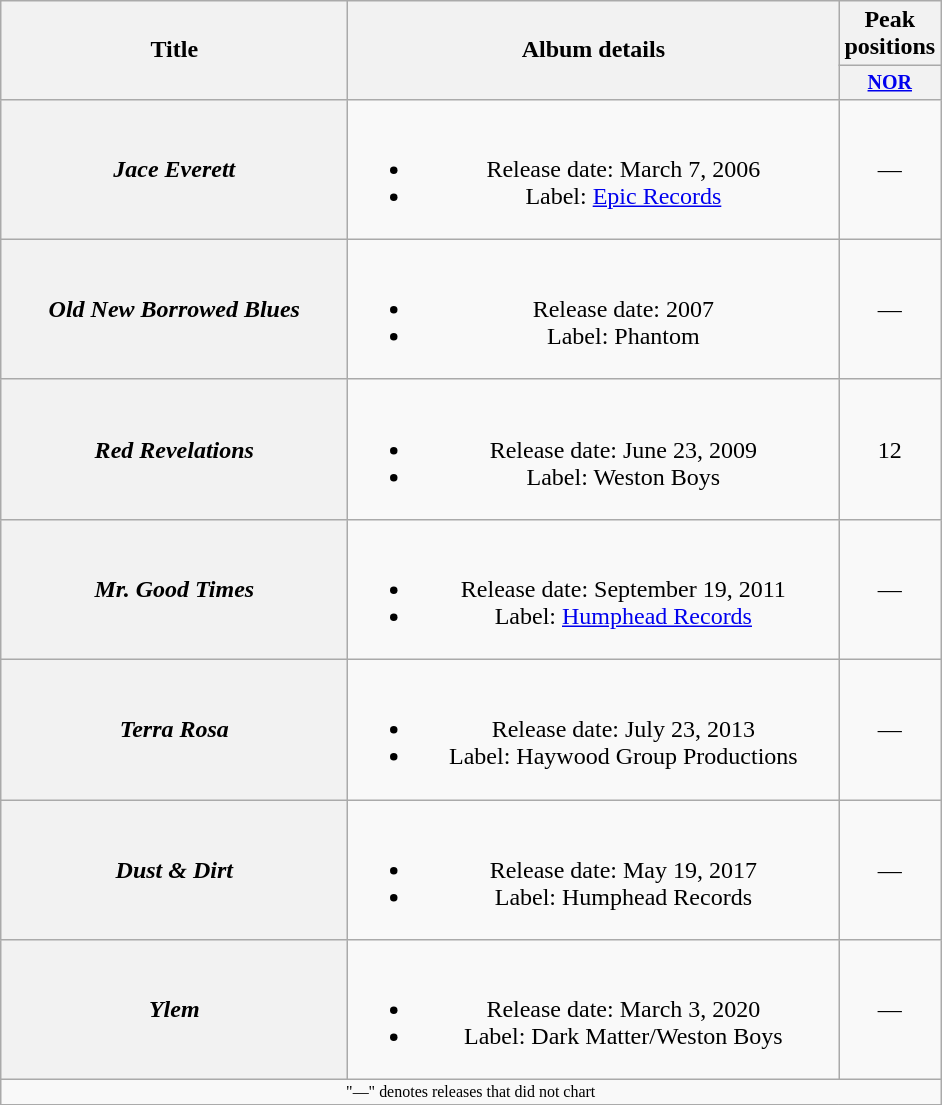<table class="wikitable plainrowheaders" style="text-align:center;">
<tr>
<th rowspan="2" style="width:14em;">Title</th>
<th rowspan="2" style="width:20em;">Album details</th>
<th colspan="1">Peak positions</th>
</tr>
<tr style="font-size:smaller;">
<th width="45"><a href='#'>NOR</a><br></th>
</tr>
<tr>
<th scope="row"><em>Jace Everett</em></th>
<td><br><ul><li>Release date: March 7, 2006</li><li>Label: <a href='#'>Epic Records</a></li></ul></td>
<td>—</td>
</tr>
<tr>
<th scope="row"><em>Old New Borrowed Blues</em></th>
<td><br><ul><li>Release date: 2007</li><li>Label: Phantom</li></ul></td>
<td>—</td>
</tr>
<tr>
<th scope="row"><em>Red Revelations</em></th>
<td><br><ul><li>Release date: June 23, 2009</li><li>Label: Weston Boys</li></ul></td>
<td>12</td>
</tr>
<tr>
<th scope="row"><em>Mr. Good Times</em></th>
<td><br><ul><li>Release date: September 19, 2011</li><li>Label: <a href='#'>Humphead Records</a></li></ul></td>
<td>—</td>
</tr>
<tr>
<th scope="row"><em>Terra Rosa</em></th>
<td><br><ul><li>Release date: July 23, 2013</li><li>Label: Haywood Group Productions</li></ul></td>
<td>—</td>
</tr>
<tr>
<th scope="row"><em>Dust & Dirt</em></th>
<td><br><ul><li>Release date: May 19, 2017</li><li>Label: Humphead Records</li></ul></td>
<td>—</td>
</tr>
<tr>
<th scope="row"><em>Ylem</em></th>
<td><br><ul><li>Release date: March 3, 2020</li><li>Label: Dark Matter/Weston Boys</li></ul></td>
<td>—</td>
</tr>
<tr>
<td colspan="3" style="font-size:8pt">"—" denotes releases that did not chart</td>
</tr>
<tr>
</tr>
</table>
